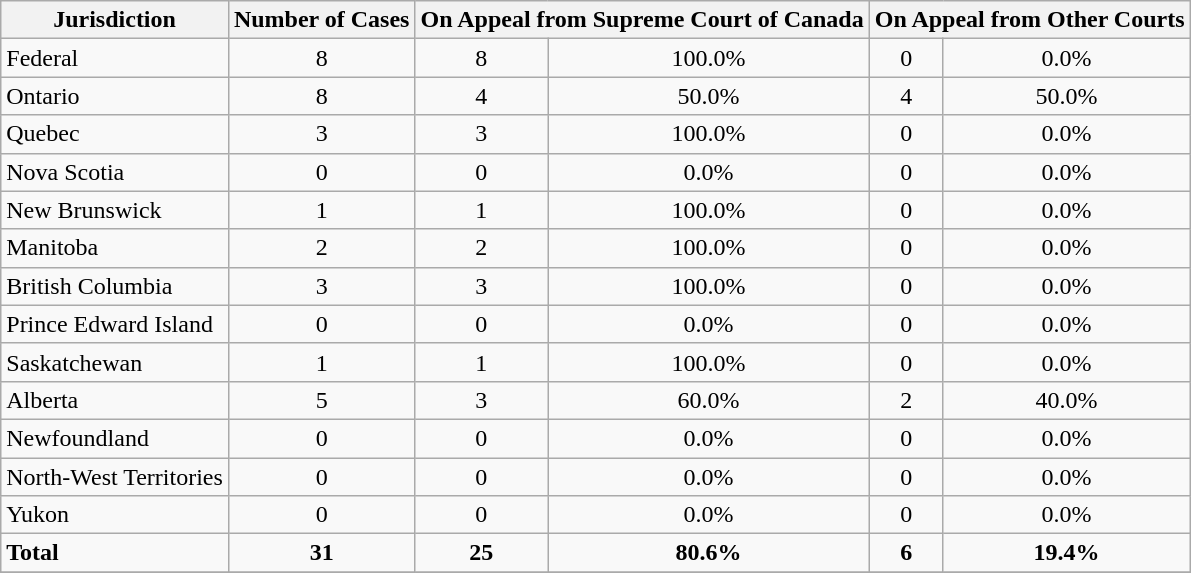<table class="wikitable sortable">
<tr>
<th>Jurisdiction</th>
<th>Number of Cases</th>
<th colspan="2">On Appeal from Supreme Court of Canada</th>
<th colspan="2">On Appeal from Other Courts</th>
</tr>
<tr>
<td>Federal</td>
<td style="text-align: center;">8</td>
<td style="text-align: center;">8</td>
<td style="text-align: center;">100.0%</td>
<td style="text-align: center;">0</td>
<td style="text-align: center;">0.0%</td>
</tr>
<tr>
<td>Ontario</td>
<td style="text-align: center;">8</td>
<td style="text-align: center;">4</td>
<td style="text-align: center;">50.0%</td>
<td style="text-align: center;">4</td>
<td style="text-align: center;">50.0%</td>
</tr>
<tr>
<td>Quebec</td>
<td style="text-align: center;">3</td>
<td style="text-align: center;">3</td>
<td style="text-align: center;">100.0%</td>
<td style="text-align: center;">0</td>
<td style="text-align: center;">0.0%</td>
</tr>
<tr>
<td>Nova Scotia</td>
<td style="text-align: center;">0</td>
<td style="text-align: center;">0</td>
<td style="text-align: center;">0.0%</td>
<td style="text-align: center;">0</td>
<td style="text-align: center;">0.0%</td>
</tr>
<tr>
<td>New Brunswick</td>
<td style="text-align: center;">1</td>
<td style="text-align: center;">1</td>
<td style="text-align: center;">100.0%</td>
<td style="text-align: center;">0</td>
<td style="text-align: center;">0.0%</td>
</tr>
<tr>
<td>Manitoba</td>
<td style="text-align: center;">2</td>
<td style="text-align: center;">2</td>
<td style="text-align: center;">100.0%</td>
<td style="text-align: center;">0</td>
<td style="text-align: center;">0.0%</td>
</tr>
<tr>
<td>British Columbia</td>
<td style="text-align: center;">3</td>
<td style="text-align: center;">3</td>
<td style="text-align: center;">100.0%</td>
<td style="text-align: center;">0</td>
<td style="text-align: center;">0.0%</td>
</tr>
<tr>
<td>Prince Edward Island</td>
<td style="text-align: center;">0</td>
<td style="text-align: center;">0</td>
<td style="text-align: center;">0.0%</td>
<td style="text-align: center;">0</td>
<td style="text-align: center;">0.0%</td>
</tr>
<tr>
<td>Saskatchewan</td>
<td style="text-align: center;">1</td>
<td style="text-align: center;">1</td>
<td style="text-align: center;">100.0%</td>
<td style="text-align: center;">0</td>
<td style="text-align: center;">0.0%</td>
</tr>
<tr>
<td>Alberta</td>
<td style="text-align: center;">5</td>
<td style="text-align: center;">3</td>
<td style="text-align: center;">60.0%</td>
<td style="text-align: center;">2</td>
<td style="text-align: center;">40.0%</td>
</tr>
<tr>
<td>Newfoundland</td>
<td style="text-align: center;">0</td>
<td style="text-align: center;">0</td>
<td style="text-align: center;">0.0%</td>
<td style="text-align: center;">0</td>
<td style="text-align: center;">0.0%</td>
</tr>
<tr>
<td>North-West Territories</td>
<td style="text-align: center;">0</td>
<td style="text-align: center;">0</td>
<td style="text-align: center;">0.0%</td>
<td style="text-align: center;">0</td>
<td style="text-align: center;">0.0%</td>
</tr>
<tr>
<td>Yukon</td>
<td style="text-align: center;">0</td>
<td style="text-align: center;">0</td>
<td style="text-align: center;">0.0%</td>
<td style="text-align: center;">0</td>
<td style="text-align: center;">0.0%</td>
</tr>
<tr>
<td><strong>Total</strong></td>
<td style="text-align: center;"><strong>31</strong></td>
<td style="text-align: center;"><strong>25</strong></td>
<td style="text-align: center;"><strong>80.6%</strong></td>
<td style="text-align: center;"><strong>6</strong></td>
<td style="text-align: center;"><strong>19.4%</strong></td>
</tr>
<tr>
</tr>
</table>
